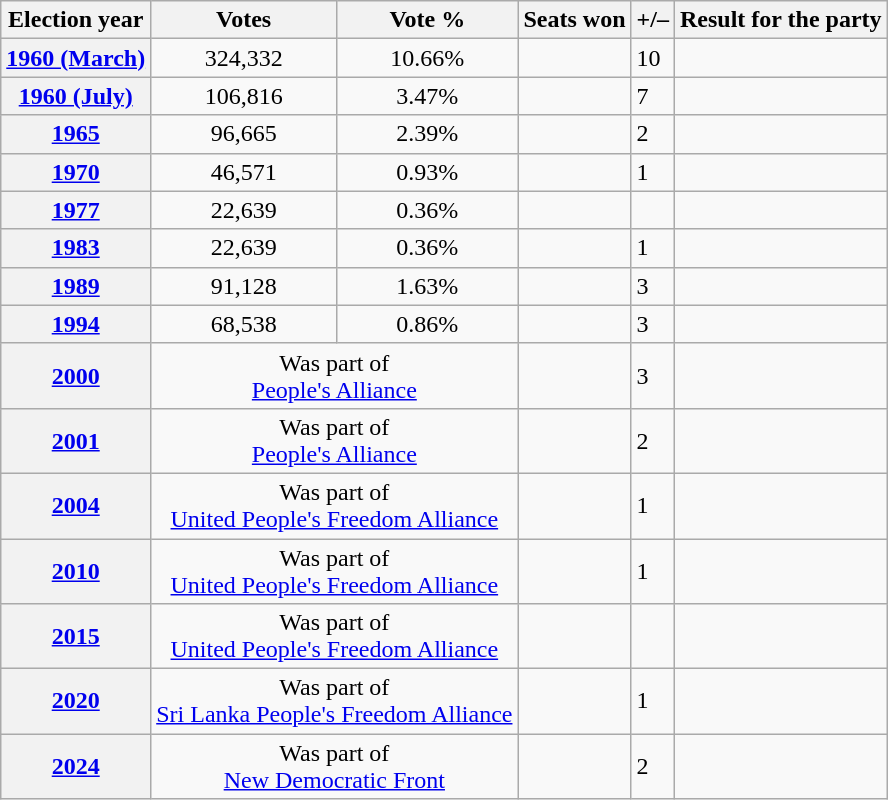<table class="sortable wikitable">
<tr>
<th>Election year</th>
<th>Votes</th>
<th>Vote %</th>
<th>Seats won</th>
<th>+/–</th>
<th>Result for the party</th>
</tr>
<tr>
<th><a href='#'>1960 (March)</a></th>
<td align=center>324,332</td>
<td align=center>10.66%</td>
<td></td>
<td> 10</td>
<td></td>
</tr>
<tr>
<th><a href='#'>1960 (July)</a></th>
<td align=center>106,816</td>
<td align=center>3.47%</td>
<td></td>
<td> 7</td>
<td></td>
</tr>
<tr>
<th><a href='#'>1965</a></th>
<td align=center>96,665</td>
<td align=center>2.39%</td>
<td></td>
<td> 2</td>
<td></td>
</tr>
<tr>
<th><a href='#'>1970</a></th>
<td align=center>46,571</td>
<td align=center>0.93%</td>
<td></td>
<td> 1</td>
<td></td>
</tr>
<tr>
<th><a href='#'>1977</a></th>
<td align=center>22,639</td>
<td align=center>0.36%</td>
<td></td>
<td></td>
<td></td>
</tr>
<tr>
<th><a href='#'>1983</a></th>
<td align=center>22,639</td>
<td align=center>0.36%</td>
<td></td>
<td> 1</td>
<td></td>
</tr>
<tr>
<th><a href='#'>1989</a></th>
<td align=center>91,128</td>
<td align=center>1.63%</td>
<td></td>
<td> 3</td>
<td></td>
</tr>
<tr>
<th><a href='#'>1994</a></th>
<td align=center>68,538</td>
<td align=center>0.86%</td>
<td></td>
<td> 3</td>
<td></td>
</tr>
<tr>
<th><a href='#'>2000</a></th>
<td align=center colspan="2">Was part of <br> <a href='#'>People's Alliance</a></td>
<td></td>
<td> 3</td>
<td></td>
</tr>
<tr>
<th><a href='#'>2001</a></th>
<td align=center colspan="2">Was part of <br> <a href='#'>People's Alliance</a></td>
<td></td>
<td> 2</td>
<td></td>
</tr>
<tr>
<th><a href='#'>2004</a></th>
<td align=center colspan="2">Was part of <br> <a href='#'>United People's Freedom Alliance</a></td>
<td></td>
<td> 1</td>
<td></td>
</tr>
<tr>
<th><a href='#'>2010</a></th>
<td align=center colspan="2">Was part of <br> <a href='#'>United People's Freedom Alliance</a></td>
<td></td>
<td> 1</td>
<td></td>
</tr>
<tr>
<th><a href='#'>2015</a></th>
<td align=center colspan="2">Was part of <br> <a href='#'>United People's Freedom Alliance</a></td>
<td></td>
<td></td>
<td></td>
</tr>
<tr>
<th><a href='#'>2020</a></th>
<td align=center colspan="2">Was part of <br> <a href='#'>Sri Lanka People's Freedom Alliance</a></td>
<td></td>
<td> 1</td>
<td></td>
</tr>
<tr>
<th><a href='#'>2024</a></th>
<td align=center colspan="2">Was part of <br> <a href='#'>New Democratic Front</a></td>
<td></td>
<td> 2</td>
<td></td>
</tr>
</table>
